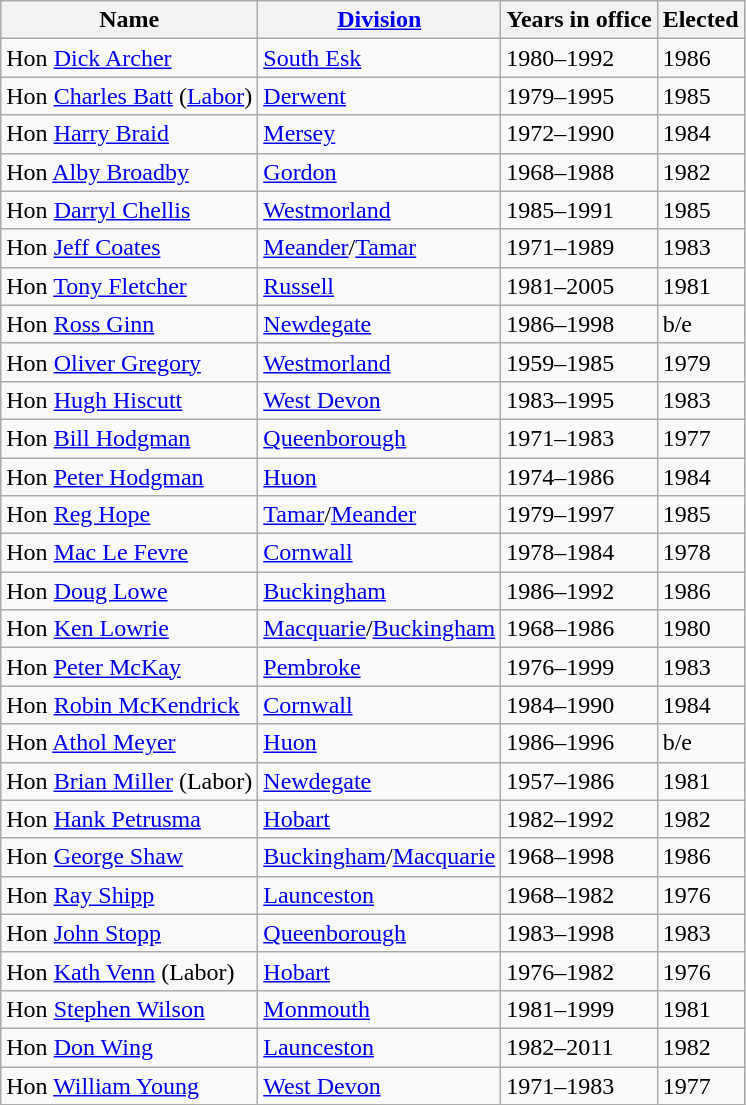<table class="wikitable sortable">
<tr>
<th><strong>Name</strong></th>
<th><strong><a href='#'>Division</a></strong></th>
<th><strong>Years in office</strong></th>
<th><strong>Elected</strong></th>
</tr>
<tr>
<td>Hon <a href='#'>Dick Archer</a></td>
<td><a href='#'>South Esk</a></td>
<td>1980–1992</td>
<td>1986</td>
</tr>
<tr>
<td>Hon <a href='#'>Charles Batt</a> (<a href='#'>Labor</a>)</td>
<td><a href='#'>Derwent</a></td>
<td>1979–1995</td>
<td>1985</td>
</tr>
<tr>
<td>Hon <a href='#'>Harry Braid</a></td>
<td><a href='#'>Mersey</a></td>
<td>1972–1990</td>
<td>1984</td>
</tr>
<tr>
<td>Hon <a href='#'>Alby Broadby</a></td>
<td><a href='#'>Gordon</a></td>
<td>1968–1988</td>
<td>1982</td>
</tr>
<tr>
<td>Hon <a href='#'>Darryl Chellis</a></td>
<td><a href='#'>Westmorland</a></td>
<td>1985–1991</td>
<td>1985</td>
</tr>
<tr>
<td>Hon <a href='#'>Jeff Coates</a></td>
<td><a href='#'>Meander</a>/<a href='#'>Tamar</a></td>
<td>1971–1989</td>
<td>1983</td>
</tr>
<tr>
<td>Hon <a href='#'>Tony Fletcher</a></td>
<td><a href='#'>Russell</a></td>
<td>1981–2005</td>
<td>1981</td>
</tr>
<tr>
<td>Hon <a href='#'>Ross Ginn</a></td>
<td><a href='#'>Newdegate</a></td>
<td>1986–1998</td>
<td>b/e</td>
</tr>
<tr>
<td>Hon <a href='#'>Oliver Gregory</a></td>
<td><a href='#'>Westmorland</a></td>
<td>1959–1985</td>
<td>1979</td>
</tr>
<tr>
<td>Hon <a href='#'>Hugh Hiscutt</a></td>
<td><a href='#'>West Devon</a></td>
<td>1983–1995</td>
<td>1983</td>
</tr>
<tr>
<td>Hon <a href='#'>Bill Hodgman</a></td>
<td><a href='#'>Queenborough</a></td>
<td>1971–1983</td>
<td>1977</td>
</tr>
<tr>
<td>Hon <a href='#'>Peter Hodgman</a></td>
<td><a href='#'>Huon</a></td>
<td>1974–1986</td>
<td>1984</td>
</tr>
<tr>
<td>Hon <a href='#'>Reg Hope</a></td>
<td><a href='#'>Tamar</a>/<a href='#'>Meander</a></td>
<td>1979–1997</td>
<td>1985</td>
</tr>
<tr>
<td>Hon <a href='#'>Mac Le Fevre</a></td>
<td><a href='#'>Cornwall</a></td>
<td>1978–1984</td>
<td>1978</td>
</tr>
<tr>
<td>Hon <a href='#'>Doug Lowe</a></td>
<td><a href='#'>Buckingham</a></td>
<td>1986–1992</td>
<td>1986</td>
</tr>
<tr>
<td>Hon <a href='#'>Ken Lowrie</a></td>
<td><a href='#'>Macquarie</a>/<a href='#'>Buckingham</a></td>
<td>1968–1986</td>
<td>1980</td>
</tr>
<tr>
<td>Hon <a href='#'>Peter McKay</a></td>
<td><a href='#'>Pembroke</a></td>
<td>1976–1999</td>
<td>1983</td>
</tr>
<tr>
<td>Hon <a href='#'>Robin McKendrick</a></td>
<td><a href='#'>Cornwall</a></td>
<td>1984–1990</td>
<td>1984</td>
</tr>
<tr>
<td>Hon <a href='#'>Athol Meyer</a></td>
<td><a href='#'>Huon</a></td>
<td>1986–1996</td>
<td>b/e</td>
</tr>
<tr>
<td>Hon <a href='#'>Brian Miller</a> (Labor)</td>
<td><a href='#'>Newdegate</a></td>
<td>1957–1986</td>
<td>1981</td>
</tr>
<tr>
<td>Hon <a href='#'>Hank Petrusma</a></td>
<td><a href='#'>Hobart</a></td>
<td>1982–1992</td>
<td>1982</td>
</tr>
<tr>
<td>Hon <a href='#'>George Shaw</a></td>
<td><a href='#'>Buckingham</a>/<a href='#'>Macquarie</a></td>
<td>1968–1998</td>
<td>1986</td>
</tr>
<tr>
<td>Hon <a href='#'>Ray Shipp</a></td>
<td><a href='#'>Launceston</a></td>
<td>1968–1982</td>
<td>1976</td>
</tr>
<tr>
<td>Hon <a href='#'>John Stopp</a></td>
<td><a href='#'>Queenborough</a></td>
<td>1983–1998</td>
<td>1983</td>
</tr>
<tr>
<td>Hon <a href='#'>Kath Venn</a> (Labor)</td>
<td><a href='#'>Hobart</a></td>
<td>1976–1982</td>
<td>1976</td>
</tr>
<tr>
<td>Hon <a href='#'>Stephen Wilson</a></td>
<td><a href='#'>Monmouth</a></td>
<td>1981–1999</td>
<td>1981</td>
</tr>
<tr>
<td>Hon <a href='#'>Don Wing</a></td>
<td><a href='#'>Launceston</a></td>
<td>1982–2011</td>
<td>1982</td>
</tr>
<tr>
<td>Hon <a href='#'>William Young</a></td>
<td><a href='#'>West Devon</a></td>
<td>1971–1983</td>
<td>1977</td>
</tr>
</table>
